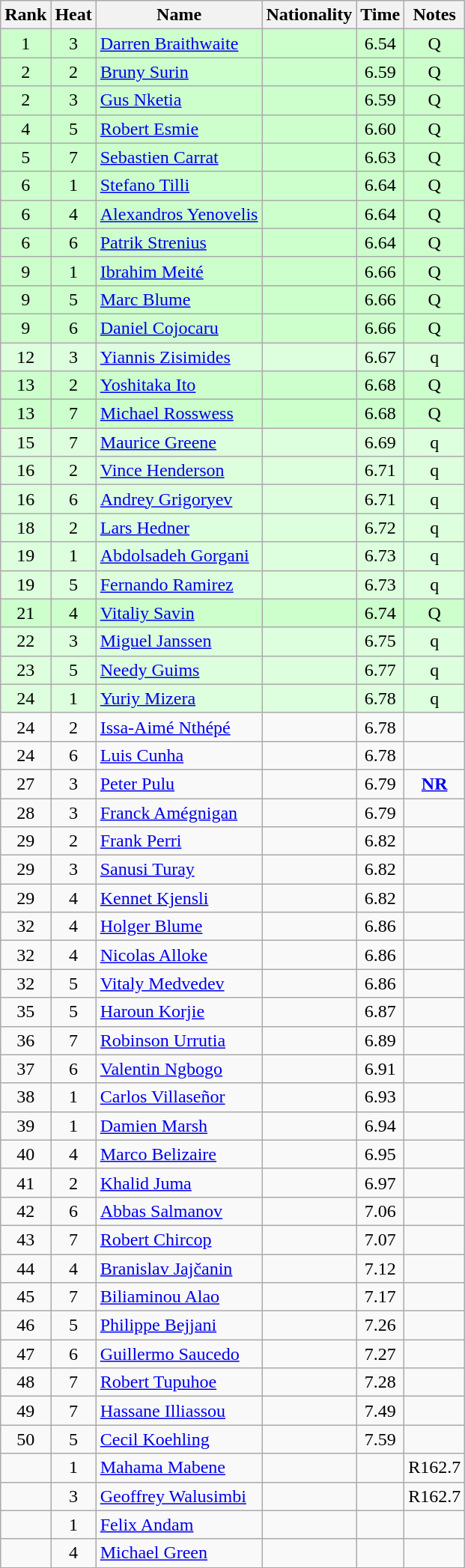<table class="wikitable sortable" style="text-align:center">
<tr>
<th>Rank</th>
<th>Heat</th>
<th>Name</th>
<th>Nationality</th>
<th>Time</th>
<th>Notes</th>
</tr>
<tr bgcolor=ccffcc>
<td>1</td>
<td>3</td>
<td align="left"><a href='#'>Darren Braithwaite</a></td>
<td align=left></td>
<td>6.54</td>
<td>Q</td>
</tr>
<tr bgcolor=ccffcc>
<td>2</td>
<td>2</td>
<td align="left"><a href='#'>Bruny Surin</a></td>
<td align=left></td>
<td>6.59</td>
<td>Q</td>
</tr>
<tr bgcolor=ccffcc>
<td>2</td>
<td>3</td>
<td align="left"><a href='#'>Gus Nketia</a></td>
<td align=left></td>
<td>6.59</td>
<td>Q</td>
</tr>
<tr bgcolor=ccffcc>
<td>4</td>
<td>5</td>
<td align="left"><a href='#'>Robert Esmie</a></td>
<td align=left></td>
<td>6.60</td>
<td>Q</td>
</tr>
<tr bgcolor=ccffcc>
<td>5</td>
<td>7</td>
<td align="left"><a href='#'>Sebastien Carrat</a></td>
<td align=left></td>
<td>6.63</td>
<td>Q</td>
</tr>
<tr bgcolor=ccffcc>
<td>6</td>
<td>1</td>
<td align="left"><a href='#'>Stefano Tilli</a></td>
<td align=left></td>
<td>6.64</td>
<td>Q</td>
</tr>
<tr bgcolor=ccffcc>
<td>6</td>
<td>4</td>
<td align="left"><a href='#'>Alexandros Yenovelis</a></td>
<td align=left></td>
<td>6.64</td>
<td>Q</td>
</tr>
<tr bgcolor=ccffcc>
<td>6</td>
<td>6</td>
<td align="left"><a href='#'>Patrik Strenius</a></td>
<td align=left></td>
<td>6.64</td>
<td>Q</td>
</tr>
<tr bgcolor=ccffcc>
<td>9</td>
<td>1</td>
<td align="left"><a href='#'>Ibrahim Meité</a></td>
<td align=left></td>
<td>6.66</td>
<td>Q</td>
</tr>
<tr bgcolor=ccffcc>
<td>9</td>
<td>5</td>
<td align="left"><a href='#'>Marc Blume</a></td>
<td align=left></td>
<td>6.66</td>
<td>Q</td>
</tr>
<tr bgcolor=ccffcc>
<td>9</td>
<td>6</td>
<td align="left"><a href='#'>Daniel Cojocaru</a></td>
<td align=left></td>
<td>6.66</td>
<td>Q</td>
</tr>
<tr bgcolor=ddffdd>
<td>12</td>
<td>3</td>
<td align="left"><a href='#'>Yiannis Zisimides</a></td>
<td align=left></td>
<td>6.67</td>
<td>q</td>
</tr>
<tr bgcolor=ccffcc>
<td>13</td>
<td>2</td>
<td align="left"><a href='#'>Yoshitaka Ito</a></td>
<td align=left></td>
<td>6.68</td>
<td>Q</td>
</tr>
<tr bgcolor=ccffcc>
<td>13</td>
<td>7</td>
<td align="left"><a href='#'>Michael Rosswess</a></td>
<td align=left></td>
<td>6.68</td>
<td>Q</td>
</tr>
<tr bgcolor=ddffdd>
<td>15</td>
<td>7</td>
<td align="left"><a href='#'>Maurice Greene</a></td>
<td align=left></td>
<td>6.69</td>
<td>q</td>
</tr>
<tr bgcolor=ddffdd>
<td>16</td>
<td>2</td>
<td align="left"><a href='#'>Vince Henderson</a></td>
<td align=left></td>
<td>6.71</td>
<td>q</td>
</tr>
<tr bgcolor=ddffdd>
<td>16</td>
<td>6</td>
<td align="left"><a href='#'>Andrey Grigoryev</a></td>
<td align=left></td>
<td>6.71</td>
<td>q</td>
</tr>
<tr bgcolor=ddffdd>
<td>18</td>
<td>2</td>
<td align="left"><a href='#'>Lars Hedner</a></td>
<td align=left></td>
<td>6.72</td>
<td>q</td>
</tr>
<tr bgcolor=ddffdd>
<td>19</td>
<td>1</td>
<td align="left"><a href='#'>Abdolsadeh Gorgani</a></td>
<td align=left></td>
<td>6.73</td>
<td>q</td>
</tr>
<tr bgcolor=ddffdd>
<td>19</td>
<td>5</td>
<td align="left"><a href='#'>Fernando Ramirez</a></td>
<td align=left></td>
<td>6.73</td>
<td>q</td>
</tr>
<tr bgcolor=ccffcc>
<td>21</td>
<td>4</td>
<td align="left"><a href='#'>Vitaliy Savin</a></td>
<td align=left></td>
<td>6.74</td>
<td>Q</td>
</tr>
<tr bgcolor=ddffdd>
<td>22</td>
<td>3</td>
<td align="left"><a href='#'>Miguel Janssen</a></td>
<td align=left></td>
<td>6.75</td>
<td>q</td>
</tr>
<tr bgcolor=ddffdd>
<td>23</td>
<td>5</td>
<td align="left"><a href='#'>Needy Guims</a></td>
<td align=left></td>
<td>6.77</td>
<td>q</td>
</tr>
<tr bgcolor=ddffdd>
<td>24</td>
<td>1</td>
<td align="left"><a href='#'>Yuriy Mizera</a></td>
<td align=left></td>
<td>6.78</td>
<td>q</td>
</tr>
<tr>
<td>24</td>
<td>2</td>
<td align="left"><a href='#'>Issa-Aimé Nthépé</a></td>
<td align=left></td>
<td>6.78</td>
<td></td>
</tr>
<tr>
<td>24</td>
<td>6</td>
<td align="left"><a href='#'>Luis Cunha</a></td>
<td align=left></td>
<td>6.78</td>
<td></td>
</tr>
<tr>
<td>27</td>
<td>3</td>
<td align="left"><a href='#'>Peter Pulu</a></td>
<td align=left></td>
<td>6.79</td>
<td><strong><a href='#'>NR</a></strong></td>
</tr>
<tr>
<td>28</td>
<td>3</td>
<td align="left"><a href='#'>Franck Amégnigan</a></td>
<td align=left></td>
<td>6.79</td>
<td></td>
</tr>
<tr>
<td>29</td>
<td>2</td>
<td align="left"><a href='#'>Frank Perri</a></td>
<td align=left></td>
<td>6.82</td>
<td></td>
</tr>
<tr>
<td>29</td>
<td>3</td>
<td align="left"><a href='#'>Sanusi Turay</a></td>
<td align=left></td>
<td>6.82</td>
<td></td>
</tr>
<tr>
<td>29</td>
<td>4</td>
<td align="left"><a href='#'>Kennet Kjensli</a></td>
<td align=left></td>
<td>6.82</td>
<td></td>
</tr>
<tr>
<td>32</td>
<td>4</td>
<td align="left"><a href='#'>Holger Blume</a></td>
<td align=left></td>
<td>6.86</td>
<td></td>
</tr>
<tr>
<td>32</td>
<td>4</td>
<td align="left"><a href='#'>Nicolas Alloke</a></td>
<td align=left></td>
<td>6.86</td>
<td></td>
</tr>
<tr>
<td>32</td>
<td>5</td>
<td align="left"><a href='#'>Vitaly Medvedev</a></td>
<td align=left></td>
<td>6.86</td>
<td></td>
</tr>
<tr>
<td>35</td>
<td>5</td>
<td align="left"><a href='#'>Haroun Korjie</a></td>
<td align=left></td>
<td>6.87</td>
<td></td>
</tr>
<tr>
<td>36</td>
<td>7</td>
<td align="left"><a href='#'>Robinson Urrutia</a></td>
<td align=left></td>
<td>6.89</td>
<td></td>
</tr>
<tr>
<td>37</td>
<td>6</td>
<td align="left"><a href='#'>Valentin Ngbogo</a></td>
<td align=left></td>
<td>6.91</td>
<td></td>
</tr>
<tr>
<td>38</td>
<td>1</td>
<td align="left"><a href='#'>Carlos Villaseñor</a></td>
<td align=left></td>
<td>6.93</td>
<td></td>
</tr>
<tr>
<td>39</td>
<td>1</td>
<td align="left"><a href='#'>Damien Marsh</a></td>
<td align=left></td>
<td>6.94</td>
<td></td>
</tr>
<tr>
<td>40</td>
<td>4</td>
<td align="left"><a href='#'>Marco Belizaire</a></td>
<td align=left></td>
<td>6.95</td>
<td></td>
</tr>
<tr>
<td>41</td>
<td>2</td>
<td align="left"><a href='#'>Khalid Juma</a></td>
<td align=left></td>
<td>6.97</td>
<td></td>
</tr>
<tr>
<td>42</td>
<td>6</td>
<td align="left"><a href='#'>Abbas Salmanov</a></td>
<td align=left></td>
<td>7.06</td>
<td></td>
</tr>
<tr>
<td>43</td>
<td>7</td>
<td align="left"><a href='#'>Robert Chircop</a></td>
<td align=left></td>
<td>7.07</td>
<td></td>
</tr>
<tr>
<td>44</td>
<td>4</td>
<td align="left"><a href='#'>Branislav Jajčanin</a></td>
<td align=left></td>
<td>7.12</td>
<td></td>
</tr>
<tr>
<td>45</td>
<td>7</td>
<td align="left"><a href='#'>Biliaminou Alao</a></td>
<td align=left></td>
<td>7.17</td>
<td></td>
</tr>
<tr>
<td>46</td>
<td>5</td>
<td align="left"><a href='#'>Philippe Bejjani</a></td>
<td align=left></td>
<td>7.26</td>
<td></td>
</tr>
<tr>
<td>47</td>
<td>6</td>
<td align="left"><a href='#'>Guillermo Saucedo</a></td>
<td align=left></td>
<td>7.27</td>
<td></td>
</tr>
<tr>
<td>48</td>
<td>7</td>
<td align="left"><a href='#'>Robert Tupuhoe</a></td>
<td align=left></td>
<td>7.28</td>
<td></td>
</tr>
<tr>
<td>49</td>
<td>7</td>
<td align="left"><a href='#'>Hassane Illiassou</a></td>
<td align=left></td>
<td>7.49</td>
<td></td>
</tr>
<tr>
<td>50</td>
<td>5</td>
<td align="left"><a href='#'>Cecil Koehling</a></td>
<td align=left></td>
<td>7.59</td>
<td></td>
</tr>
<tr>
<td></td>
<td>1</td>
<td align="left"><a href='#'>Mahama Mabene</a></td>
<td align=left></td>
<td></td>
<td>R162.7</td>
</tr>
<tr>
<td></td>
<td>3</td>
<td align="left"><a href='#'>Geoffrey Walusimbi</a></td>
<td align=left></td>
<td></td>
<td>R162.7</td>
</tr>
<tr>
<td></td>
<td>1</td>
<td align="left"><a href='#'>Felix Andam</a></td>
<td align=left></td>
<td></td>
<td></td>
</tr>
<tr>
<td></td>
<td>4</td>
<td align="left"><a href='#'>Michael Green</a></td>
<td align=left></td>
<td></td>
<td></td>
</tr>
</table>
